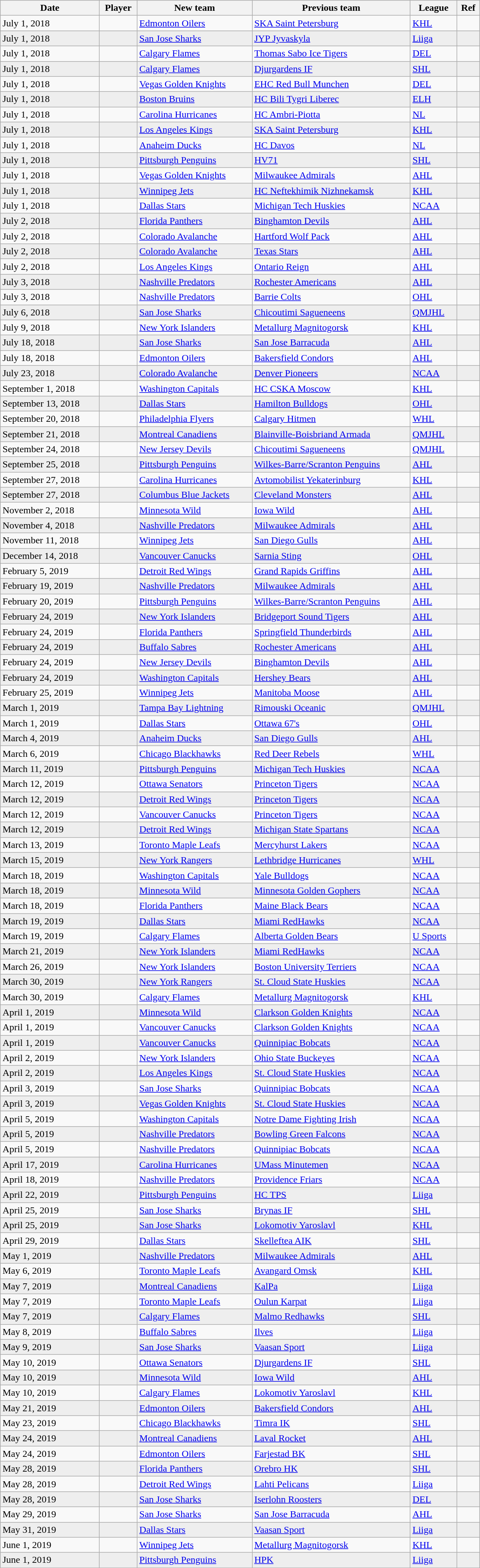<table class="wikitable sortable" style="border:1px solid #999999; width:800px;">
<tr>
<th>Date</th>
<th>Player</th>
<th>New team</th>
<th>Previous team</th>
<th>League</th>
<th>Ref</th>
</tr>
<tr>
<td>July 1, 2018</td>
<td></td>
<td><a href='#'>Edmonton Oilers</a></td>
<td><a href='#'>SKA Saint Petersburg</a></td>
<td><a href='#'>KHL</a></td>
<td></td>
</tr>
<tr bgcolor="eeeeee">
<td>July 1, 2018</td>
<td></td>
<td><a href='#'>San Jose Sharks</a></td>
<td><a href='#'>JYP Jyvaskyla</a></td>
<td><a href='#'>Liiga</a></td>
<td></td>
</tr>
<tr>
<td>July 1, 2018</td>
<td></td>
<td><a href='#'>Calgary Flames</a></td>
<td><a href='#'>Thomas Sabo Ice Tigers</a></td>
<td><a href='#'>DEL</a></td>
<td></td>
</tr>
<tr bgcolor="eeeeee">
<td>July 1, 2018</td>
<td></td>
<td><a href='#'>Calgary Flames</a></td>
<td><a href='#'>Djurgardens IF</a></td>
<td><a href='#'>SHL</a></td>
<td></td>
</tr>
<tr>
<td>July 1, 2018</td>
<td></td>
<td><a href='#'>Vegas Golden Knights</a></td>
<td><a href='#'>EHC Red Bull Munchen</a></td>
<td><a href='#'>DEL</a></td>
<td></td>
</tr>
<tr bgcolor="eeeeee">
<td>July 1, 2018</td>
<td></td>
<td><a href='#'>Boston Bruins</a></td>
<td><a href='#'>HC Bili Tygri Liberec</a></td>
<td><a href='#'>ELH</a></td>
<td></td>
</tr>
<tr>
<td>July 1, 2018</td>
<td></td>
<td><a href='#'>Carolina Hurricanes</a></td>
<td><a href='#'>HC Ambri-Piotta</a></td>
<td><a href='#'>NL</a></td>
<td></td>
</tr>
<tr bgcolor="eeeeee">
<td>July 1, 2018</td>
<td></td>
<td><a href='#'>Los Angeles Kings</a></td>
<td><a href='#'>SKA Saint Petersburg</a></td>
<td><a href='#'>KHL</a></td>
<td></td>
</tr>
<tr>
<td>July 1, 2018</td>
<td></td>
<td><a href='#'>Anaheim Ducks</a></td>
<td><a href='#'>HC Davos</a></td>
<td><a href='#'>NL</a></td>
<td></td>
</tr>
<tr bgcolor="eeeeee">
<td>July 1, 2018</td>
<td></td>
<td><a href='#'>Pittsburgh Penguins</a></td>
<td><a href='#'>HV71</a></td>
<td><a href='#'>SHL</a></td>
<td></td>
</tr>
<tr>
<td>July 1, 2018</td>
<td></td>
<td><a href='#'>Vegas Golden Knights</a></td>
<td><a href='#'>Milwaukee Admirals</a></td>
<td><a href='#'>AHL</a></td>
<td></td>
</tr>
<tr bgcolor="eeeeee">
<td>July 1, 2018</td>
<td></td>
<td><a href='#'>Winnipeg Jets</a></td>
<td><a href='#'>HC Neftekhimik Nizhnekamsk</a></td>
<td><a href='#'>KHL</a></td>
<td></td>
</tr>
<tr>
<td>July 1, 2018</td>
<td></td>
<td><a href='#'>Dallas Stars</a></td>
<td><a href='#'>Michigan Tech Huskies</a></td>
<td><a href='#'>NCAA</a></td>
<td></td>
</tr>
<tr bgcolor="eeeeee">
<td>July 2, 2018</td>
<td></td>
<td><a href='#'>Florida Panthers</a></td>
<td><a href='#'>Binghamton Devils</a></td>
<td><a href='#'>AHL</a></td>
<td></td>
</tr>
<tr>
<td>July 2, 2018</td>
<td></td>
<td><a href='#'>Colorado Avalanche</a></td>
<td><a href='#'>Hartford Wolf Pack</a></td>
<td><a href='#'>AHL</a></td>
<td></td>
</tr>
<tr bgcolor="eeeeee">
<td>July 2, 2018</td>
<td></td>
<td><a href='#'>Colorado Avalanche</a></td>
<td><a href='#'>Texas Stars</a></td>
<td><a href='#'>AHL</a></td>
<td></td>
</tr>
<tr>
<td>July 2, 2018</td>
<td></td>
<td><a href='#'>Los Angeles Kings</a></td>
<td><a href='#'>Ontario Reign</a></td>
<td><a href='#'>AHL</a></td>
<td></td>
</tr>
<tr bgcolor="eeeeee">
<td>July 3, 2018</td>
<td></td>
<td><a href='#'>Nashville Predators</a></td>
<td><a href='#'>Rochester Americans</a></td>
<td><a href='#'>AHL</a></td>
<td></td>
</tr>
<tr>
<td>July 3, 2018</td>
<td></td>
<td><a href='#'>Nashville Predators</a></td>
<td><a href='#'>Barrie Colts</a></td>
<td><a href='#'>OHL</a></td>
<td></td>
</tr>
<tr bgcolor="eeeeee">
<td>July 6, 2018</td>
<td></td>
<td><a href='#'>San Jose Sharks</a></td>
<td><a href='#'>Chicoutimi Sagueneens</a></td>
<td><a href='#'>QMJHL</a></td>
<td></td>
</tr>
<tr>
<td>July 9, 2018</td>
<td></td>
<td><a href='#'>New York Islanders</a></td>
<td><a href='#'>Metallurg Magnitogorsk</a></td>
<td><a href='#'>KHL</a></td>
<td></td>
</tr>
<tr bgcolor="eeeeee">
<td>July 18, 2018</td>
<td></td>
<td><a href='#'>San Jose Sharks</a></td>
<td><a href='#'>San Jose Barracuda</a></td>
<td><a href='#'>AHL</a></td>
<td></td>
</tr>
<tr>
<td>July 18, 2018</td>
<td></td>
<td><a href='#'>Edmonton Oilers</a></td>
<td><a href='#'>Bakersfield Condors</a></td>
<td><a href='#'>AHL</a></td>
<td></td>
</tr>
<tr bgcolor="eeeeee">
<td>July 23, 2018</td>
<td></td>
<td><a href='#'>Colorado Avalanche</a></td>
<td><a href='#'>Denver Pioneers</a></td>
<td><a href='#'>NCAA</a></td>
<td></td>
</tr>
<tr>
<td>September 1, 2018</td>
<td></td>
<td><a href='#'>Washington Capitals</a></td>
<td><a href='#'>HC CSKA Moscow</a></td>
<td><a href='#'>KHL</a></td>
<td></td>
</tr>
<tr bgcolor="eeeeee">
<td>September 13, 2018</td>
<td></td>
<td><a href='#'>Dallas Stars</a></td>
<td><a href='#'>Hamilton Bulldogs</a></td>
<td><a href='#'>OHL</a></td>
<td></td>
</tr>
<tr>
<td>September 20, 2018</td>
<td></td>
<td><a href='#'>Philadelphia Flyers</a></td>
<td><a href='#'>Calgary Hitmen</a></td>
<td><a href='#'>WHL</a></td>
<td></td>
</tr>
<tr bgcolor="eeeeee">
<td>September 21, 2018</td>
<td></td>
<td><a href='#'>Montreal Canadiens</a></td>
<td><a href='#'>Blainville-Boisbriand Armada</a></td>
<td><a href='#'>QMJHL</a></td>
<td></td>
</tr>
<tr>
<td>September 24, 2018</td>
<td></td>
<td><a href='#'>New Jersey Devils</a></td>
<td><a href='#'>Chicoutimi Sagueneens</a></td>
<td><a href='#'>QMJHL</a></td>
<td></td>
</tr>
<tr bgcolor="eeeeee">
<td>September 25, 2018</td>
<td></td>
<td><a href='#'>Pittsburgh Penguins</a></td>
<td><a href='#'>Wilkes-Barre/Scranton Penguins</a></td>
<td><a href='#'>AHL</a></td>
<td></td>
</tr>
<tr>
<td>September 27, 2018</td>
<td></td>
<td><a href='#'>Carolina Hurricanes</a></td>
<td><a href='#'>Avtomobilist Yekaterinburg</a></td>
<td><a href='#'>KHL</a></td>
<td></td>
</tr>
<tr bgcolor="eeeeee">
<td>September 27, 2018</td>
<td></td>
<td><a href='#'>Columbus Blue Jackets</a></td>
<td><a href='#'>Cleveland Monsters</a></td>
<td><a href='#'>AHL</a></td>
<td></td>
</tr>
<tr>
<td>November 2, 2018</td>
<td></td>
<td><a href='#'>Minnesota Wild</a></td>
<td><a href='#'>Iowa Wild</a></td>
<td><a href='#'>AHL</a></td>
<td></td>
</tr>
<tr bgcolor="eeeeee">
<td>November 4, 2018</td>
<td></td>
<td><a href='#'>Nashville Predators</a></td>
<td><a href='#'>Milwaukee Admirals</a></td>
<td><a href='#'>AHL</a></td>
<td></td>
</tr>
<tr>
<td>November 11, 2018</td>
<td></td>
<td><a href='#'>Winnipeg Jets</a></td>
<td><a href='#'>San Diego Gulls</a></td>
<td><a href='#'>AHL</a></td>
<td></td>
</tr>
<tr bgcolor="eeeeee">
<td>December 14, 2018</td>
<td></td>
<td><a href='#'>Vancouver Canucks</a></td>
<td><a href='#'>Sarnia Sting</a></td>
<td><a href='#'>OHL</a></td>
<td></td>
</tr>
<tr>
<td>February 5, 2019</td>
<td></td>
<td><a href='#'>Detroit Red Wings</a></td>
<td><a href='#'>Grand Rapids Griffins</a></td>
<td><a href='#'>AHL</a></td>
<td></td>
</tr>
<tr bgcolor="eeeeee">
<td>February 19, 2019</td>
<td></td>
<td><a href='#'>Nashville Predators</a></td>
<td><a href='#'>Milwaukee Admirals</a></td>
<td><a href='#'>AHL</a></td>
<td></td>
</tr>
<tr>
<td>February 20, 2019</td>
<td></td>
<td><a href='#'>Pittsburgh Penguins</a></td>
<td><a href='#'>Wilkes-Barre/Scranton Penguins</a></td>
<td><a href='#'>AHL</a></td>
<td></td>
</tr>
<tr bgcolor="eeeeee">
<td>February 24, 2019</td>
<td></td>
<td><a href='#'>New York Islanders</a></td>
<td><a href='#'>Bridgeport Sound Tigers</a></td>
<td><a href='#'>AHL</a></td>
<td></td>
</tr>
<tr>
<td>February 24, 2019</td>
<td></td>
<td><a href='#'>Florida Panthers</a></td>
<td><a href='#'>Springfield Thunderbirds</a></td>
<td><a href='#'>AHL</a></td>
<td></td>
</tr>
<tr bgcolor="eeeeee">
<td>February 24, 2019</td>
<td></td>
<td><a href='#'>Buffalo Sabres</a></td>
<td><a href='#'>Rochester Americans</a></td>
<td><a href='#'>AHL</a></td>
<td></td>
</tr>
<tr>
<td>February 24, 2019</td>
<td></td>
<td><a href='#'>New Jersey Devils</a></td>
<td><a href='#'>Binghamton Devils</a></td>
<td><a href='#'>AHL</a></td>
<td></td>
</tr>
<tr bgcolor="eeeeee">
<td>February 24, 2019</td>
<td></td>
<td><a href='#'>Washington Capitals</a></td>
<td><a href='#'>Hershey Bears</a></td>
<td><a href='#'>AHL</a></td>
<td></td>
</tr>
<tr>
<td>February 25, 2019</td>
<td></td>
<td><a href='#'>Winnipeg Jets</a></td>
<td><a href='#'>Manitoba Moose</a></td>
<td><a href='#'>AHL</a></td>
<td></td>
</tr>
<tr bgcolor="eeeeee">
<td>March 1, 2019</td>
<td></td>
<td><a href='#'>Tampa Bay Lightning</a></td>
<td><a href='#'>Rimouski Oceanic</a></td>
<td><a href='#'>QMJHL</a></td>
<td></td>
</tr>
<tr>
<td>March 1, 2019</td>
<td></td>
<td><a href='#'>Dallas Stars</a></td>
<td><a href='#'>Ottawa 67's</a></td>
<td><a href='#'>OHL</a></td>
<td></td>
</tr>
<tr bgcolor="eeeeee">
<td>March 4, 2019</td>
<td></td>
<td><a href='#'>Anaheim Ducks</a></td>
<td><a href='#'>San Diego Gulls</a></td>
<td><a href='#'>AHL</a></td>
<td></td>
</tr>
<tr>
<td>March 6, 2019</td>
<td></td>
<td><a href='#'>Chicago Blackhawks</a></td>
<td><a href='#'>Red Deer Rebels</a></td>
<td><a href='#'>WHL</a></td>
<td></td>
</tr>
<tr bgcolor="eeeeee">
<td>March 11, 2019</td>
<td></td>
<td><a href='#'>Pittsburgh Penguins</a></td>
<td><a href='#'>Michigan Tech Huskies</a></td>
<td><a href='#'>NCAA</a></td>
<td></td>
</tr>
<tr>
<td>March 12, 2019</td>
<td></td>
<td><a href='#'>Ottawa Senators</a></td>
<td><a href='#'>Princeton Tigers</a></td>
<td><a href='#'>NCAA</a></td>
<td></td>
</tr>
<tr bgcolor="eeeeee">
<td>March 12, 2019</td>
<td></td>
<td><a href='#'>Detroit Red Wings</a></td>
<td><a href='#'>Princeton Tigers</a></td>
<td><a href='#'>NCAA</a></td>
<td></td>
</tr>
<tr>
<td>March 12, 2019</td>
<td></td>
<td><a href='#'>Vancouver Canucks</a></td>
<td><a href='#'>Princeton Tigers</a></td>
<td><a href='#'>NCAA</a></td>
<td></td>
</tr>
<tr bgcolor="eeeeee">
<td>March 12, 2019</td>
<td></td>
<td><a href='#'>Detroit Red Wings</a></td>
<td><a href='#'>Michigan State Spartans</a></td>
<td><a href='#'>NCAA</a></td>
<td></td>
</tr>
<tr>
<td>March 13, 2019</td>
<td></td>
<td><a href='#'>Toronto Maple Leafs</a></td>
<td><a href='#'>Mercyhurst Lakers</a></td>
<td><a href='#'>NCAA</a></td>
<td></td>
</tr>
<tr bgcolor="eeeeee">
<td>March 15, 2019</td>
<td></td>
<td><a href='#'>New York Rangers</a></td>
<td><a href='#'>Lethbridge Hurricanes</a></td>
<td><a href='#'>WHL</a></td>
<td></td>
</tr>
<tr>
<td>March 18, 2019</td>
<td></td>
<td><a href='#'>Washington Capitals</a></td>
<td><a href='#'>Yale Bulldogs</a></td>
<td><a href='#'>NCAA</a></td>
<td></td>
</tr>
<tr bgcolor="eeeeee">
<td>March 18, 2019</td>
<td></td>
<td><a href='#'>Minnesota Wild</a></td>
<td><a href='#'>Minnesota Golden Gophers</a></td>
<td><a href='#'>NCAA</a></td>
<td></td>
</tr>
<tr>
<td>March 18, 2019</td>
<td></td>
<td><a href='#'>Florida Panthers</a></td>
<td><a href='#'>Maine Black Bears</a></td>
<td><a href='#'>NCAA</a></td>
<td></td>
</tr>
<tr bgcolor="eeeeee">
<td>March 19, 2019</td>
<td></td>
<td><a href='#'>Dallas Stars</a></td>
<td><a href='#'>Miami RedHawks</a></td>
<td><a href='#'>NCAA</a></td>
<td></td>
</tr>
<tr>
<td>March 19, 2019</td>
<td></td>
<td><a href='#'>Calgary Flames</a></td>
<td><a href='#'>Alberta Golden Bears</a></td>
<td><a href='#'>U Sports</a></td>
<td></td>
</tr>
<tr bgcolor="eeeeee">
<td>March 21, 2019</td>
<td></td>
<td><a href='#'>New York Islanders</a></td>
<td><a href='#'>Miami RedHawks</a></td>
<td><a href='#'>NCAA</a></td>
<td></td>
</tr>
<tr>
<td>March 26, 2019</td>
<td></td>
<td><a href='#'>New York Islanders</a></td>
<td><a href='#'>Boston University Terriers</a></td>
<td><a href='#'>NCAA</a></td>
<td></td>
</tr>
<tr bgcolor="eeeeee">
<td>March 30, 2019</td>
<td></td>
<td><a href='#'>New York Rangers</a></td>
<td><a href='#'>St. Cloud State Huskies</a></td>
<td><a href='#'>NCAA</a></td>
<td></td>
</tr>
<tr>
<td>March 30, 2019</td>
<td></td>
<td><a href='#'>Calgary Flames</a></td>
<td><a href='#'>Metallurg Magnitogorsk</a></td>
<td><a href='#'>KHL</a></td>
<td></td>
</tr>
<tr bgcolor="eeeeee">
<td>April 1, 2019</td>
<td></td>
<td><a href='#'>Minnesota Wild</a></td>
<td><a href='#'>Clarkson Golden Knights</a></td>
<td><a href='#'>NCAA</a></td>
<td></td>
</tr>
<tr>
<td>April 1, 2019</td>
<td></td>
<td><a href='#'>Vancouver Canucks</a></td>
<td><a href='#'>Clarkson Golden Knights</a></td>
<td><a href='#'>NCAA</a></td>
<td></td>
</tr>
<tr bgcolor="eeeeee">
<td>April 1, 2019</td>
<td></td>
<td><a href='#'>Vancouver Canucks</a></td>
<td><a href='#'>Quinnipiac Bobcats</a></td>
<td><a href='#'>NCAA</a></td>
<td></td>
</tr>
<tr>
<td>April 2, 2019</td>
<td></td>
<td><a href='#'>New York Islanders</a></td>
<td><a href='#'>Ohio State Buckeyes</a></td>
<td><a href='#'>NCAA</a></td>
<td></td>
</tr>
<tr bgcolor="eeeeee">
<td>April 2, 2019</td>
<td></td>
<td><a href='#'>Los Angeles Kings</a></td>
<td><a href='#'>St. Cloud State Huskies</a></td>
<td><a href='#'>NCAA</a></td>
<td></td>
</tr>
<tr>
<td>April 3, 2019</td>
<td></td>
<td><a href='#'>San Jose Sharks</a></td>
<td><a href='#'>Quinnipiac Bobcats</a></td>
<td><a href='#'>NCAA</a></td>
<td></td>
</tr>
<tr bgcolor="eeeeee">
<td>April 3, 2019</td>
<td></td>
<td><a href='#'>Vegas Golden Knights</a></td>
<td><a href='#'>St. Cloud State Huskies</a></td>
<td><a href='#'>NCAA</a></td>
<td></td>
</tr>
<tr>
<td>April 5, 2019</td>
<td></td>
<td><a href='#'>Washington Capitals</a></td>
<td><a href='#'>Notre Dame Fighting Irish</a></td>
<td><a href='#'>NCAA</a></td>
<td></td>
</tr>
<tr bgcolor="eeeeee">
<td>April 5, 2019</td>
<td></td>
<td><a href='#'>Nashville Predators</a></td>
<td><a href='#'>Bowling Green Falcons</a></td>
<td><a href='#'>NCAA</a></td>
<td></td>
</tr>
<tr>
<td>April 5, 2019</td>
<td></td>
<td><a href='#'>Nashville Predators</a></td>
<td><a href='#'>Quinnipiac Bobcats</a></td>
<td><a href='#'>NCAA</a></td>
<td></td>
</tr>
<tr bgcolor="eeeeee">
<td>April 17, 2019</td>
<td></td>
<td><a href='#'>Carolina Hurricanes</a></td>
<td><a href='#'>UMass Minutemen</a></td>
<td><a href='#'>NCAA</a></td>
<td></td>
</tr>
<tr>
<td>April 18, 2019</td>
<td></td>
<td><a href='#'>Nashville Predators</a></td>
<td><a href='#'>Providence Friars</a></td>
<td><a href='#'>NCAA</a></td>
<td></td>
</tr>
<tr bgcolor="eeeeee">
<td>April 22, 2019</td>
<td></td>
<td><a href='#'>Pittsburgh Penguins</a></td>
<td><a href='#'>HC TPS</a></td>
<td><a href='#'>Liiga</a></td>
<td></td>
</tr>
<tr>
<td>April 25, 2019</td>
<td></td>
<td><a href='#'>San Jose Sharks</a></td>
<td><a href='#'>Brynas IF</a></td>
<td><a href='#'>SHL</a></td>
<td></td>
</tr>
<tr bgcolor="eeeeee">
<td>April 25, 2019</td>
<td></td>
<td><a href='#'>San Jose Sharks</a></td>
<td><a href='#'>Lokomotiv Yaroslavl</a></td>
<td><a href='#'>KHL</a></td>
<td></td>
</tr>
<tr>
<td>April 29, 2019</td>
<td></td>
<td><a href='#'>Dallas Stars</a></td>
<td><a href='#'>Skelleftea AIK</a></td>
<td><a href='#'>SHL</a></td>
<td></td>
</tr>
<tr bgcolor="eeeeee">
<td>May 1, 2019</td>
<td></td>
<td><a href='#'>Nashville Predators</a></td>
<td><a href='#'>Milwaukee Admirals</a></td>
<td><a href='#'>AHL</a></td>
<td></td>
</tr>
<tr>
<td>May 6, 2019</td>
<td></td>
<td><a href='#'>Toronto Maple Leafs</a></td>
<td><a href='#'>Avangard Omsk</a></td>
<td><a href='#'>KHL</a></td>
<td></td>
</tr>
<tr bgcolor="eeeeee">
<td>May 7, 2019</td>
<td></td>
<td><a href='#'>Montreal Canadiens</a></td>
<td><a href='#'>KalPa</a></td>
<td><a href='#'>Liiga</a></td>
<td></td>
</tr>
<tr>
<td>May 7, 2019</td>
<td></td>
<td><a href='#'>Toronto Maple Leafs</a></td>
<td><a href='#'>Oulun Karpat</a></td>
<td><a href='#'>Liiga</a></td>
<td></td>
</tr>
<tr bgcolor="eeeeee">
<td>May 7, 2019</td>
<td></td>
<td><a href='#'>Calgary Flames</a></td>
<td><a href='#'>Malmo Redhawks</a></td>
<td><a href='#'>SHL</a></td>
<td></td>
</tr>
<tr>
<td>May 8, 2019</td>
<td></td>
<td><a href='#'>Buffalo Sabres</a></td>
<td><a href='#'>Ilves</a></td>
<td><a href='#'>Liiga</a></td>
<td></td>
</tr>
<tr bgcolor="eeeeee">
<td>May 9, 2019</td>
<td></td>
<td><a href='#'>San Jose Sharks</a></td>
<td><a href='#'>Vaasan Sport</a></td>
<td><a href='#'>Liiga</a></td>
<td></td>
</tr>
<tr>
<td>May 10, 2019</td>
<td></td>
<td><a href='#'>Ottawa Senators</a></td>
<td><a href='#'>Djurgardens IF</a></td>
<td><a href='#'>SHL</a></td>
<td></td>
</tr>
<tr bgcolor="eeeeee">
<td>May 10, 2019</td>
<td></td>
<td><a href='#'>Minnesota Wild</a></td>
<td><a href='#'>Iowa Wild</a></td>
<td><a href='#'>AHL</a></td>
<td></td>
</tr>
<tr>
<td>May 10, 2019</td>
<td></td>
<td><a href='#'>Calgary Flames</a></td>
<td><a href='#'>Lokomotiv Yaroslavl</a></td>
<td><a href='#'>KHL</a></td>
<td></td>
</tr>
<tr bgcolor="eeeeee">
<td>May 21, 2019</td>
<td></td>
<td><a href='#'>Edmonton Oilers</a></td>
<td><a href='#'>Bakersfield Condors</a></td>
<td><a href='#'>AHL</a></td>
<td></td>
</tr>
<tr>
<td>May 23, 2019</td>
<td></td>
<td><a href='#'>Chicago Blackhawks</a></td>
<td><a href='#'>Timra IK</a></td>
<td><a href='#'>SHL</a></td>
<td></td>
</tr>
<tr bgcolor="eeeeee">
<td>May 24, 2019</td>
<td></td>
<td><a href='#'>Montreal Canadiens</a></td>
<td><a href='#'>Laval Rocket</a></td>
<td><a href='#'>AHL</a></td>
<td></td>
</tr>
<tr>
<td>May 24, 2019</td>
<td></td>
<td><a href='#'>Edmonton Oilers</a></td>
<td><a href='#'>Farjestad BK</a></td>
<td><a href='#'>SHL</a></td>
<td></td>
</tr>
<tr bgcolor="eeeeee">
<td>May 28, 2019</td>
<td></td>
<td><a href='#'>Florida Panthers</a></td>
<td><a href='#'>Orebro HK</a></td>
<td><a href='#'>SHL</a></td>
<td></td>
</tr>
<tr>
<td>May 28, 2019</td>
<td></td>
<td><a href='#'>Detroit Red Wings</a></td>
<td><a href='#'>Lahti Pelicans</a></td>
<td><a href='#'>Liiga</a></td>
<td></td>
</tr>
<tr bgcolor="eeeeee">
<td>May 28, 2019</td>
<td></td>
<td><a href='#'>San Jose Sharks</a></td>
<td><a href='#'>Iserlohn Roosters</a></td>
<td><a href='#'>DEL</a></td>
<td></td>
</tr>
<tr>
<td>May 29, 2019</td>
<td></td>
<td><a href='#'>San Jose Sharks</a></td>
<td><a href='#'>San Jose Barracuda</a></td>
<td><a href='#'>AHL</a></td>
<td></td>
</tr>
<tr bgcolor="eeeeee">
<td>May 31, 2019</td>
<td></td>
<td><a href='#'>Dallas Stars</a></td>
<td><a href='#'>Vaasan Sport</a></td>
<td><a href='#'>Liiga</a></td>
<td></td>
</tr>
<tr>
<td>June 1, 2019</td>
<td></td>
<td><a href='#'>Winnipeg Jets</a></td>
<td><a href='#'>Metallurg Magnitogorsk</a></td>
<td><a href='#'>KHL</a></td>
<td></td>
</tr>
<tr bgcolor="eeeeee">
<td>June 1, 2019</td>
<td></td>
<td><a href='#'>Pittsburgh Penguins</a></td>
<td><a href='#'>HPK</a></td>
<td><a href='#'>Liiga</a></td>
<td></td>
</tr>
</table>
